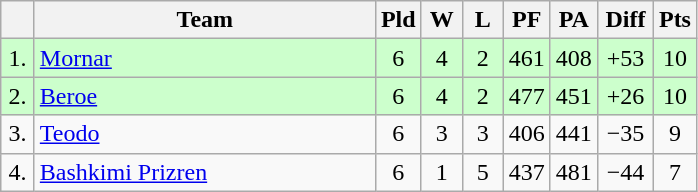<table class="wikitable" style="text-align:center">
<tr>
<th width=15></th>
<th width=220>Team</th>
<th width=20>Pld</th>
<th width=20>W</th>
<th width=20>L</th>
<th width=20>PF</th>
<th width=20>PA</th>
<th width=30>Diff</th>
<th width=20>Pts</th>
</tr>
<tr bgcolor=#ccffcc>
<td>1.</td>
<td align=left> <a href='#'>Mornar</a></td>
<td>6</td>
<td>4</td>
<td>2</td>
<td>461</td>
<td>408</td>
<td>+53</td>
<td>10</td>
</tr>
<tr bgcolor=#ccffcc>
<td>2.</td>
<td align=left> <a href='#'>Beroe</a></td>
<td>6</td>
<td>4</td>
<td>2</td>
<td>477</td>
<td>451</td>
<td>+26</td>
<td>10</td>
</tr>
<tr>
<td>3.</td>
<td align=left> <a href='#'>Teodo</a></td>
<td>6</td>
<td>3</td>
<td>3</td>
<td>406</td>
<td>441</td>
<td>−35</td>
<td>9</td>
</tr>
<tr>
<td>4.</td>
<td align=left> <a href='#'>Bashkimi Prizren</a></td>
<td>6</td>
<td>1</td>
<td>5</td>
<td>437</td>
<td>481</td>
<td>−44</td>
<td>7</td>
</tr>
</table>
